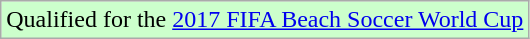<table class="wikitable">
<tr bgcolor="#ccffcc">
<td>Qualified for the <a href='#'>2017 FIFA Beach Soccer World Cup</a></td>
</tr>
</table>
